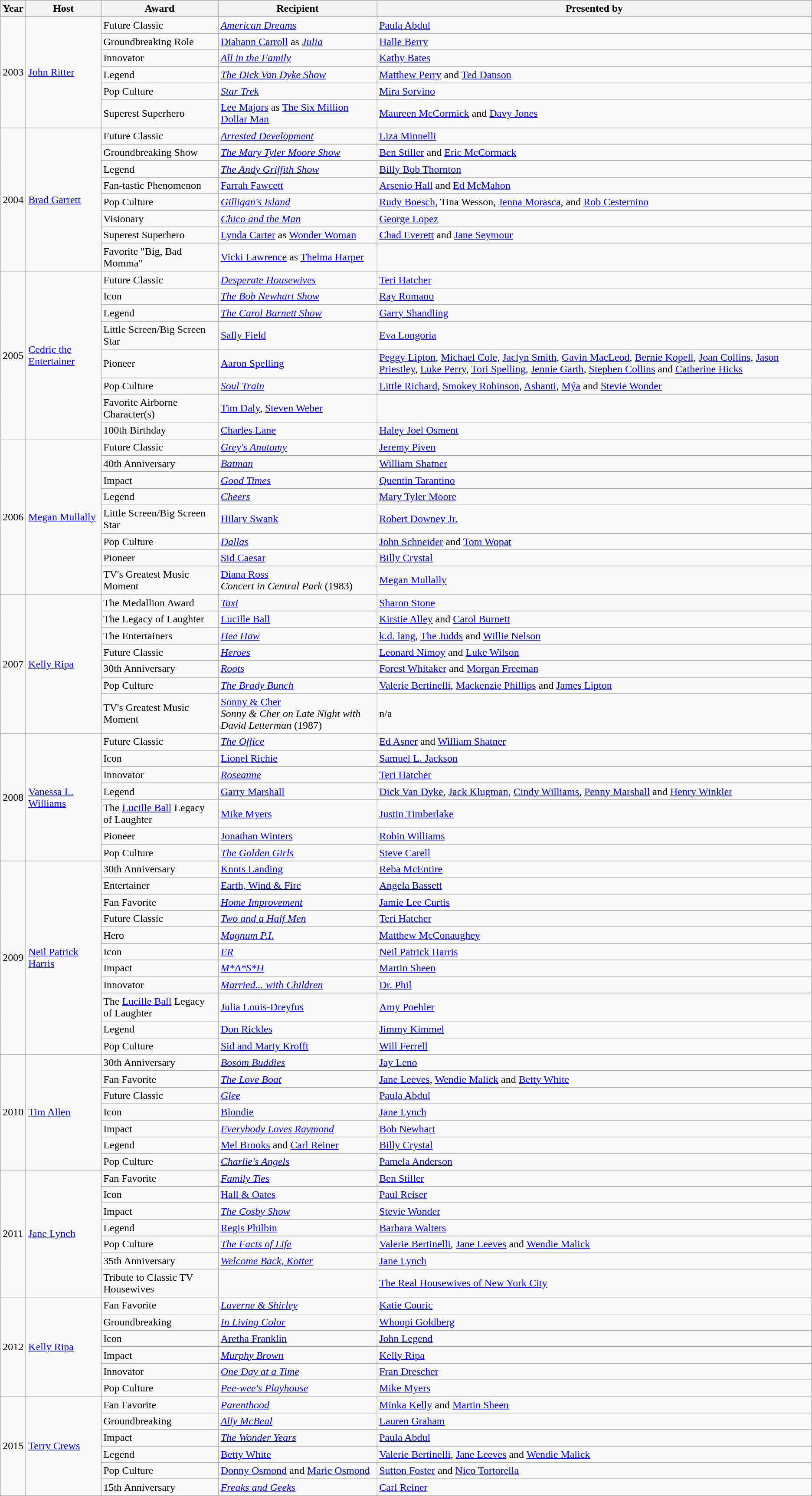<table class="wikitable sortable">
<tr>
<th>Year</th>
<th>Host</th>
<th>Award</th>
<th>Recipient</th>
<th>Presented by</th>
</tr>
<tr>
<td rowspan="6">2003</td>
<td rowspan="6"><a href='#'>John Ritter</a></td>
<td>Future Classic</td>
<td><em><a href='#'>American Dreams</a></em></td>
<td><a href='#'>Paula Abdul</a></td>
</tr>
<tr>
<td>Groundbreaking Role</td>
<td><a href='#'>Diahann Carroll</a> as <em><a href='#'>Julia</a></em></td>
<td><a href='#'>Halle Berry</a></td>
</tr>
<tr>
<td>Innovator</td>
<td><em><a href='#'>All in the Family</a></em></td>
<td><a href='#'>Kathy Bates</a></td>
</tr>
<tr>
<td>Legend</td>
<td><em><a href='#'>The Dick Van Dyke Show</a></em></td>
<td><a href='#'>Matthew Perry</a> and <a href='#'>Ted Danson</a></td>
</tr>
<tr>
<td>Pop Culture</td>
<td><em><a href='#'>Star Trek</a></em></td>
<td><a href='#'>Mira Sorvino</a></td>
</tr>
<tr>
<td>Superest Superhero</td>
<td><a href='#'>Lee Majors</a> as <a href='#'>The Six Million Dollar Man</a></td>
<td><a href='#'>Maureen McCormick</a> and <a href='#'>Davy Jones</a></td>
</tr>
<tr>
<td rowspan="8">2004</td>
<td rowspan="8"><a href='#'>Brad Garrett</a></td>
<td>Future Classic</td>
<td><em><a href='#'>Arrested Development</a></em></td>
<td><a href='#'>Liza Minnelli</a></td>
</tr>
<tr>
<td>Groundbreaking Show</td>
<td><em><a href='#'>The Mary Tyler Moore Show</a></em></td>
<td><a href='#'>Ben Stiller</a> and <a href='#'>Eric McCormack</a></td>
</tr>
<tr>
<td>Legend</td>
<td><em><a href='#'>The Andy Griffith Show</a></em></td>
<td><a href='#'>Billy Bob Thornton</a></td>
</tr>
<tr>
<td>Fan-tastic Phenomenon</td>
<td><a href='#'>Farrah Fawcett</a></td>
<td><a href='#'>Arsenio Hall</a> and <a href='#'>Ed McMahon</a></td>
</tr>
<tr>
<td>Pop Culture</td>
<td><em><a href='#'>Gilligan's Island</a></em></td>
<td><a href='#'>Rudy Boesch</a>, Tina Wesson, <a href='#'>Jenna Morasca</a>, and <a href='#'>Rob Cesternino</a></td>
</tr>
<tr>
<td>Visionary</td>
<td><em><a href='#'>Chico and the Man</a></em></td>
<td><a href='#'>George Lopez</a></td>
</tr>
<tr>
<td>Superest Superhero</td>
<td><a href='#'>Lynda Carter</a> as <a href='#'>Wonder Woman</a></td>
<td><a href='#'>Chad Everett</a> and <a href='#'>Jane Seymour</a></td>
</tr>
<tr>
<td>Favorite "Big, Bad Momma"</td>
<td><a href='#'>Vicki Lawrence</a> as <a href='#'>Thelma Harper</a></td>
</tr>
<tr>
<td rowspan="8">2005</td>
<td rowspan="8"><a href='#'>Cedric the Entertainer</a></td>
<td>Future Classic</td>
<td><em><a href='#'>Desperate Housewives</a></em></td>
<td><a href='#'>Teri Hatcher</a></td>
</tr>
<tr>
<td>Icon</td>
<td><em><a href='#'>The Bob Newhart Show</a></em></td>
<td><a href='#'>Ray Romano</a></td>
</tr>
<tr>
<td>Legend</td>
<td><em><a href='#'>The Carol Burnett Show</a></em></td>
<td><a href='#'>Garry Shandling</a></td>
</tr>
<tr>
<td>Little Screen/Big Screen Star</td>
<td><a href='#'>Sally Field</a></td>
<td><a href='#'>Eva Longoria</a></td>
</tr>
<tr>
<td>Pioneer</td>
<td><a href='#'>Aaron Spelling</a></td>
<td><a href='#'>Peggy Lipton</a>, <a href='#'>Michael Cole</a>, <a href='#'>Jaclyn Smith</a>, <a href='#'>Gavin MacLeod</a>, <a href='#'>Bernie Kopell</a>, <a href='#'>Joan Collins</a>, <a href='#'>Jason Priestley</a>, <a href='#'>Luke Perry</a>, <a href='#'>Tori Spelling</a>, <a href='#'>Jennie Garth</a>, <a href='#'>Stephen Collins</a> and <a href='#'>Catherine Hicks</a></td>
</tr>
<tr>
<td>Pop Culture</td>
<td><em><a href='#'>Soul Train</a></em></td>
<td><a href='#'>Little Richard</a>, <a href='#'>Smokey Robinson</a>, <a href='#'>Ashanti</a>, <a href='#'>Mýa</a> and <a href='#'>Stevie Wonder</a></td>
</tr>
<tr>
<td>Favorite Airborne Character(s)</td>
<td><a href='#'>Tim Daly</a>, <a href='#'>Steven Weber</a></td>
<td></td>
</tr>
<tr>
<td>100th Birthday</td>
<td><a href='#'>Charles Lane</a></td>
<td><a href='#'>Haley Joel Osment</a></td>
</tr>
<tr>
<td rowspan="8">2006</td>
<td rowspan="8"><a href='#'>Megan Mullally</a></td>
<td>Future Classic</td>
<td><em><a href='#'>Grey's Anatomy</a></em></td>
<td><a href='#'>Jeremy Piven</a></td>
</tr>
<tr>
<td>40th Anniversary</td>
<td><em><a href='#'>Batman</a></em></td>
<td><a href='#'>William Shatner</a></td>
</tr>
<tr>
<td>Impact</td>
<td><em><a href='#'>Good Times</a></em></td>
<td><a href='#'>Quentin Tarantino</a></td>
</tr>
<tr>
<td>Legend</td>
<td><em><a href='#'>Cheers</a></em></td>
<td><a href='#'>Mary Tyler Moore</a></td>
</tr>
<tr>
<td>Little Screen/Big Screen Star</td>
<td><a href='#'>Hilary Swank</a></td>
<td><a href='#'>Robert Downey Jr.</a></td>
</tr>
<tr>
<td>Pop Culture</td>
<td><em><a href='#'>Dallas</a></em></td>
<td><a href='#'>John Schneider</a> and <a href='#'>Tom Wopat</a></td>
</tr>
<tr>
<td>Pioneer</td>
<td><a href='#'>Sid Caesar</a></td>
<td><a href='#'>Billy Crystal</a></td>
</tr>
<tr>
<td>TV's Greatest Music Moment</td>
<td><a href='#'>Diana Ross</a><br><em>Concert in Central Park</em> (1983)</td>
<td><a href='#'>Megan Mullally</a></td>
</tr>
<tr>
<td rowspan="7">2007</td>
<td rowspan="7"><a href='#'>Kelly Ripa</a></td>
<td>The Medallion Award</td>
<td><em><a href='#'>Taxi</a></em></td>
<td><a href='#'>Sharon Stone</a></td>
</tr>
<tr>
<td>The Legacy of Laughter</td>
<td><a href='#'>Lucille Ball</a></td>
<td><a href='#'>Kirstie Alley</a> and <a href='#'>Carol Burnett</a></td>
</tr>
<tr>
<td>The Entertainers</td>
<td><em><a href='#'>Hee Haw</a></em></td>
<td><a href='#'>k.d. lang</a>, <a href='#'>The Judds</a> and <a href='#'>Willie Nelson</a></td>
</tr>
<tr>
<td>Future Classic</td>
<td><em><a href='#'>Heroes</a></em></td>
<td><a href='#'>Leonard Nimoy</a> and <a href='#'>Luke Wilson</a></td>
</tr>
<tr>
<td>30th Anniversary</td>
<td><em><a href='#'>Roots</a></em></td>
<td><a href='#'>Forest Whitaker</a> and <a href='#'>Morgan Freeman</a></td>
</tr>
<tr>
<td>Pop Culture</td>
<td><em><a href='#'>The Brady Bunch</a></em></td>
<td><a href='#'>Valerie Bertinelli</a>, <a href='#'>Mackenzie Phillips</a> and <a href='#'>James Lipton</a></td>
</tr>
<tr>
<td>TV's Greatest Music Moment</td>
<td><a href='#'>Sonny & Cher</a><br><em>Sonny & Cher on Late Night with David Letterman</em> (1987)</td>
<td>n/a</td>
</tr>
<tr>
<td rowspan="7">2008</td>
<td rowspan="7"><a href='#'>Vanessa L. Williams</a></td>
<td>Future Classic</td>
<td><em><a href='#'>The Office</a></em></td>
<td><a href='#'>Ed Asner</a> and <a href='#'>William Shatner</a></td>
</tr>
<tr>
<td>Icon</td>
<td><a href='#'>Lionel Richie</a></td>
<td><a href='#'>Samuel L. Jackson</a></td>
</tr>
<tr>
<td>Innovator</td>
<td><em><a href='#'>Roseanne</a></em></td>
<td><a href='#'>Teri Hatcher</a></td>
</tr>
<tr>
<td>Legend</td>
<td><a href='#'>Garry Marshall</a></td>
<td><a href='#'>Dick Van Dyke</a>, <a href='#'>Jack Klugman</a>, <a href='#'>Cindy Williams</a>, <a href='#'>Penny Marshall</a> and <a href='#'>Henry Winkler</a></td>
</tr>
<tr>
<td>The <a href='#'>Lucille Ball</a> Legacy of Laughter</td>
<td><a href='#'>Mike Myers</a></td>
<td><a href='#'>Justin Timberlake</a></td>
</tr>
<tr>
<td>Pioneer</td>
<td><a href='#'>Jonathan Winters</a></td>
<td><a href='#'>Robin Williams</a></td>
</tr>
<tr>
<td>Pop Culture</td>
<td><em><a href='#'>The Golden Girls</a></em></td>
<td><a href='#'>Steve Carell</a></td>
</tr>
<tr>
<td rowspan="11">2009</td>
<td rowspan="11"><a href='#'>Neil Patrick Harris</a></td>
<td>30th Anniversary</td>
<td><a href='#'>Knots Landing</a></td>
<td><a href='#'>Reba McEntire</a></td>
</tr>
<tr>
<td>Entertainer</td>
<td><a href='#'>Earth, Wind & Fire</a></td>
<td><a href='#'>Angela Bassett</a></td>
</tr>
<tr>
<td>Fan Favorite</td>
<td><em><a href='#'>Home Improvement</a></em></td>
<td><a href='#'>Jamie Lee Curtis</a></td>
</tr>
<tr>
<td>Future Classic</td>
<td><em><a href='#'>Two and a Half Men</a></em></td>
<td><a href='#'>Teri Hatcher</a></td>
</tr>
<tr>
<td>Hero</td>
<td><em><a href='#'>Magnum P.I.</a></em></td>
<td><a href='#'>Matthew McConaughey</a></td>
</tr>
<tr>
<td>Icon</td>
<td><em><a href='#'>ER</a></em></td>
<td><a href='#'>Neil Patrick Harris</a></td>
</tr>
<tr>
<td>Impact</td>
<td><em><a href='#'>M*A*S*H</a></em></td>
<td><a href='#'>Martin Sheen</a></td>
</tr>
<tr>
<td>Innovator</td>
<td><em><a href='#'>Married... with Children</a></em></td>
<td><a href='#'>Dr. Phil</a></td>
</tr>
<tr>
<td>The <a href='#'>Lucille Ball</a> Legacy of Laughter</td>
<td><a href='#'>Julia Louis-Dreyfus</a></td>
<td><a href='#'>Amy Poehler</a></td>
</tr>
<tr>
<td>Legend</td>
<td><a href='#'>Don Rickles</a></td>
<td><a href='#'>Jimmy Kimmel</a></td>
</tr>
<tr>
<td>Pop Culture</td>
<td><a href='#'>Sid and Marty Krofft</a></td>
<td><a href='#'>Will Ferrell</a></td>
</tr>
<tr>
<td rowspan="7">2010</td>
<td rowspan="7"><a href='#'>Tim Allen</a></td>
<td>30th Anniversary</td>
<td><em><a href='#'>Bosom Buddies</a></em></td>
<td><a href='#'>Jay Leno</a></td>
</tr>
<tr>
<td>Fan Favorite</td>
<td><em><a href='#'>The Love Boat</a></em></td>
<td><a href='#'>Jane Leeves</a>, <a href='#'>Wendie Malick</a> and <a href='#'>Betty White</a></td>
</tr>
<tr>
<td>Future Classic</td>
<td><em><a href='#'>Glee</a></em></td>
<td><a href='#'>Paula Abdul</a></td>
</tr>
<tr>
<td>Icon</td>
<td><a href='#'>Blondie</a></td>
<td><a href='#'>Jane Lynch</a></td>
</tr>
<tr>
<td>Impact</td>
<td><em><a href='#'>Everybody Loves Raymond</a></em></td>
<td><a href='#'>Bob Newhart</a></td>
</tr>
<tr>
<td>Legend</td>
<td><a href='#'>Mel Brooks</a> and <a href='#'>Carl Reiner</a></td>
<td><a href='#'>Billy Crystal</a></td>
</tr>
<tr>
<td>Pop Culture</td>
<td><em><a href='#'>Charlie's Angels</a></em></td>
<td><a href='#'>Pamela Anderson</a></td>
</tr>
<tr>
<td rowspan="7">2011</td>
<td rowspan="7"><a href='#'>Jane Lynch</a></td>
<td>Fan Favorite</td>
<td><em><a href='#'>Family Ties</a></em></td>
<td><a href='#'>Ben Stiller</a></td>
</tr>
<tr>
<td>Icon</td>
<td><a href='#'>Hall & Oates</a></td>
<td><a href='#'>Paul Reiser</a></td>
</tr>
<tr>
<td>Impact</td>
<td><em><a href='#'>The Cosby Show</a></em></td>
<td><a href='#'>Stevie Wonder</a></td>
</tr>
<tr>
<td>Legend</td>
<td><a href='#'>Regis Philbin</a></td>
<td><a href='#'>Barbara Walters</a></td>
</tr>
<tr>
<td>Pop Culture</td>
<td><em><a href='#'>The Facts of Life</a></em></td>
<td><a href='#'>Valerie Bertinelli</a>, <a href='#'>Jane Leeves</a> and <a href='#'>Wendie Malick</a></td>
</tr>
<tr>
<td>35th Anniversary</td>
<td><em><a href='#'>Welcome Back, Kotter</a></em></td>
<td><a href='#'>Jane Lynch</a></td>
</tr>
<tr>
<td>Tribute to Classic TV Housewives</td>
<td></td>
<td><a href='#'>The Real Housewives of New York City</a></td>
</tr>
<tr>
<td rowspan="6">2012</td>
<td rowspan="6"><a href='#'>Kelly Ripa</a></td>
<td>Fan Favorite</td>
<td><em><a href='#'>Laverne & Shirley</a></em></td>
<td><a href='#'>Katie Couric</a></td>
</tr>
<tr>
<td>Groundbreaking</td>
<td><em><a href='#'>In Living Color</a></em></td>
<td><a href='#'>Whoopi Goldberg</a></td>
</tr>
<tr>
<td>Icon</td>
<td><a href='#'>Aretha Franklin</a></td>
<td><a href='#'>John Legend</a></td>
</tr>
<tr>
<td>Impact</td>
<td><em><a href='#'>Murphy Brown</a></em></td>
<td><a href='#'>Kelly Ripa</a></td>
</tr>
<tr>
<td>Innovator</td>
<td><em><a href='#'>One Day at a Time</a></em></td>
<td><a href='#'>Fran Drescher</a></td>
</tr>
<tr>
<td>Pop Culture</td>
<td><em><a href='#'>Pee-wee's Playhouse</a></em></td>
<td><a href='#'>Mike Myers</a></td>
</tr>
<tr>
<td rowspan="6">2015</td>
<td rowspan="6"><a href='#'>Terry Crews</a></td>
<td>Fan Favorite</td>
<td><em><a href='#'>Parenthood</a></em></td>
<td><a href='#'>Minka Kelly</a> and <a href='#'>Martin Sheen</a></td>
</tr>
<tr>
<td>Groundbreaking</td>
<td><em><a href='#'>Ally McBeal</a></em></td>
<td><a href='#'>Lauren Graham</a></td>
</tr>
<tr>
<td>Impact</td>
<td><em><a href='#'>The Wonder Years</a></em></td>
<td><a href='#'>Paula Abdul</a></td>
</tr>
<tr>
<td>Legend</td>
<td><a href='#'>Betty White</a></td>
<td><a href='#'>Valerie Bertinelli</a>, <a href='#'>Jane Leeves</a> and <a href='#'>Wendie Malick</a></td>
</tr>
<tr>
<td>Pop Culture</td>
<td><a href='#'>Donny Osmond</a> and <a href='#'>Marie Osmond</a></td>
<td><a href='#'>Sutton Foster</a> and <a href='#'>Nico Tortorella</a></td>
</tr>
<tr>
<td>15th Anniversary</td>
<td><em><a href='#'>Freaks and Geeks</a></em></td>
<td><a href='#'>Carl Reiner</a></td>
</tr>
</table>
